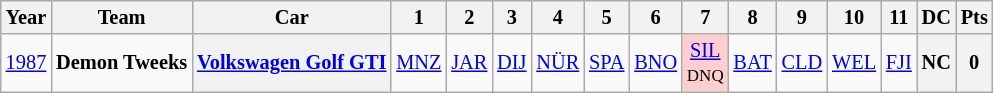<table class="wikitable" style="text-align:center; font-size:85%">
<tr>
<th>Year</th>
<th>Team</th>
<th>Car</th>
<th>1</th>
<th>2</th>
<th>3</th>
<th>4</th>
<th>5</th>
<th>6</th>
<th>7</th>
<th>8</th>
<th>9</th>
<th>10</th>
<th>11</th>
<th>DC</th>
<th>Pts</th>
</tr>
<tr>
<td><a href='#'>1987</a></td>
<td align="left"> <strong>Demon Tweeks</strong></td>
<th><a href='#'>Volkswagen Golf GTI</a></th>
<td><a href='#'>MNZ</a></td>
<td><a href='#'>JAR</a></td>
<td><a href='#'>DIJ</a></td>
<td><a href='#'>NÜR</a></td>
<td><a href='#'>SPA</a></td>
<td><a href='#'>BNO</a></td>
<td style="background:#FFCFCF;"><a href='#'>SIL</a><br><small>DNQ</small></td>
<td><a href='#'>BAT</a></td>
<td><a href='#'>CLD</a></td>
<td><a href='#'>WEL</a></td>
<td><a href='#'>FJI</a></td>
<th>NC</th>
<th>0</th>
</tr>
</table>
